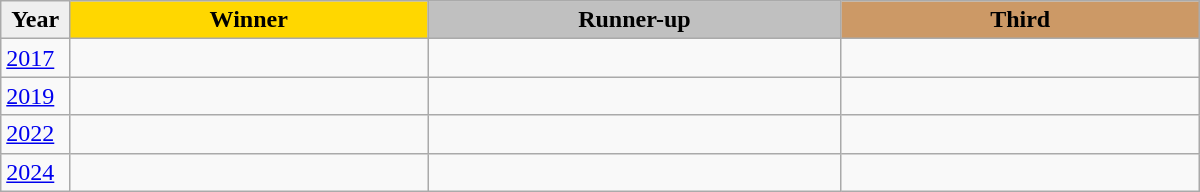<table class="wikitable sortable" style="width:800px;">
<tr>
<th style="width:5%; background:#efefef;">Year</th>
<th style="width:26%; background:gold">Winner</th>
<th style="width:30%; background:silver">Runner-up</th>
<th style="width:26%; background:#CC9966">Third</th>
</tr>
<tr>
<td><a href='#'>2017</a></td>
<td></td>
<td></td>
<td></td>
</tr>
<tr>
<td><a href='#'>2019</a></td>
<td></td>
<td></td>
<td></td>
</tr>
<tr>
<td><a href='#'>2022</a></td>
<td></td>
<td></td>
<td></td>
</tr>
<tr>
<td><a href='#'>2024</a></td>
<td></td>
<td></td>
<td></td>
</tr>
</table>
